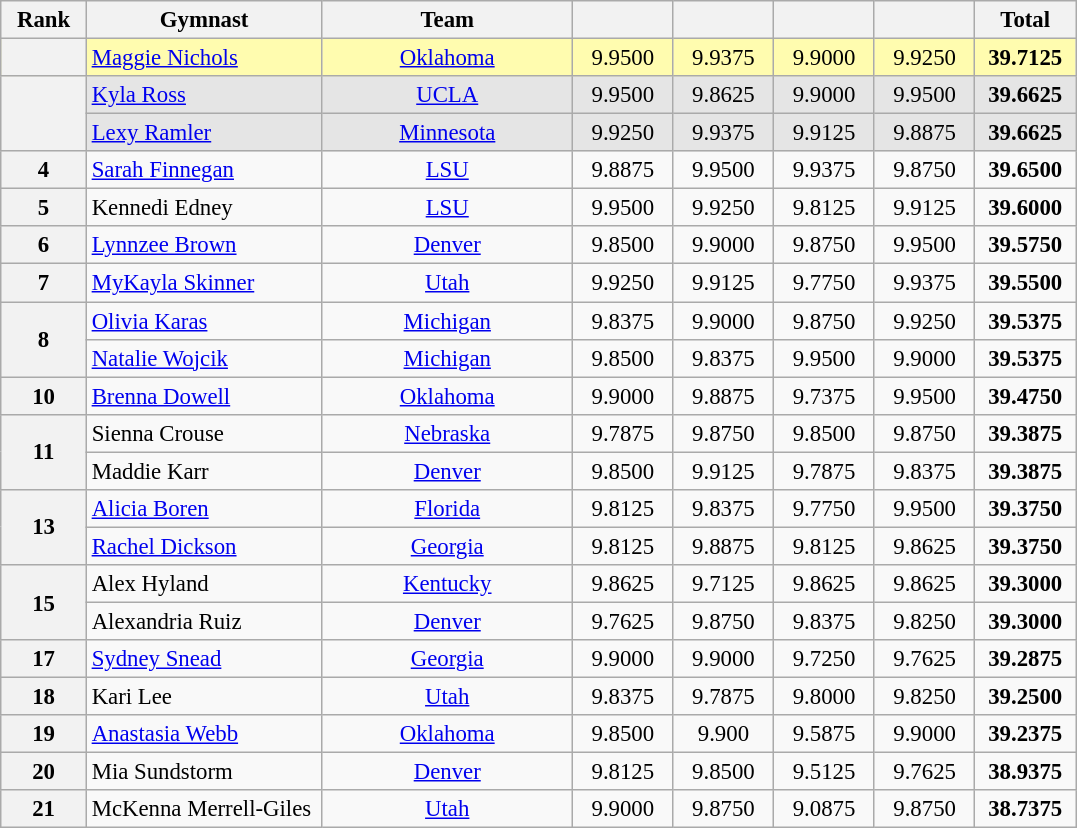<table class="wikitable sortable" style="text-align:center; font-size:95%">
<tr>
<th scope="col" style="width:50px;">Rank</th>
<th scope="col" style="width:150px;">Gymnast</th>
<th scope="col" style="width:160px;">Team</th>
<th scope="col" style="width:60px;"></th>
<th scope="col" style="width:60px;"></th>
<th scope="col" style="width:60px;"></th>
<th scope="col" style="width:60px;"></th>
<th scope="col" style="width:60px;">Total</th>
</tr>
<tr style="background:#fffcaf;">
<th scope=row style="text-align:center"></th>
<td align=left><a href='#'>Maggie Nichols</a></td>
<td><a href='#'>Oklahoma</a></td>
<td>9.9500</td>
<td>9.9375</td>
<td>9.9000</td>
<td>9.9250</td>
<td><strong>39.7125</strong></td>
</tr>
<tr style="background:#e5e5e5;">
<th rowspan="2" scope=row style="text-align:center"></th>
<td align=left><a href='#'>Kyla Ross</a></td>
<td><a href='#'>UCLA</a></td>
<td>9.9500</td>
<td>9.8625</td>
<td>9.9000</td>
<td>9.9500</td>
<td><strong>39.6625</strong></td>
</tr>
<tr style="background:#e5e5e5;">
<td align=left><a href='#'>Lexy Ramler</a></td>
<td><a href='#'>Minnesota</a></td>
<td>9.9250</td>
<td>9.9375</td>
<td>9.9125</td>
<td>9.8875</td>
<td><strong>39.6625</strong></td>
</tr>
<tr>
<th scope=row style="text-align:center">4</th>
<td align=left><a href='#'>Sarah Finnegan</a></td>
<td><a href='#'>LSU</a></td>
<td>9.8875</td>
<td>9.9500</td>
<td>9.9375</td>
<td>9.8750</td>
<td><strong>39.6500</strong></td>
</tr>
<tr>
<th scope=row style="text-align:center">5</th>
<td align=left>Kennedi Edney</td>
<td><a href='#'>LSU</a></td>
<td>9.9500</td>
<td>9.9250</td>
<td>9.8125</td>
<td>9.9125</td>
<td><strong>39.6000</strong></td>
</tr>
<tr>
<th scope=row style="text-align:center">6</th>
<td align=left><a href='#'>Lynnzee Brown</a></td>
<td><a href='#'>Denver</a></td>
<td>9.8500</td>
<td>9.9000</td>
<td>9.8750</td>
<td>9.9500</td>
<td><strong>39.5750</strong></td>
</tr>
<tr>
<th scope=row style="text-align:center">7</th>
<td align=left><a href='#'>MyKayla Skinner</a></td>
<td><a href='#'>Utah</a></td>
<td>9.9250</td>
<td>9.9125</td>
<td>9.7750</td>
<td>9.9375</td>
<td><strong>39.5500</strong></td>
</tr>
<tr>
<th rowspan="2" scope=row style="text-align:center">8</th>
<td align=left><a href='#'>Olivia Karas</a></td>
<td><a href='#'>Michigan</a></td>
<td>9.8375</td>
<td>9.9000</td>
<td>9.8750</td>
<td>9.9250</td>
<td><strong>39.5375</strong></td>
</tr>
<tr>
<td align=left><a href='#'>Natalie Wojcik</a></td>
<td><a href='#'>Michigan</a></td>
<td>9.8500</td>
<td>9.8375</td>
<td>9.9500</td>
<td>9.9000</td>
<td><strong>39.5375</strong></td>
</tr>
<tr>
<th scope=row style="text-align:center">10</th>
<td align=left><a href='#'>Brenna Dowell</a></td>
<td><a href='#'>Oklahoma</a></td>
<td>9.9000</td>
<td>9.8875</td>
<td>9.7375</td>
<td>9.9500</td>
<td><strong>39.4750</strong></td>
</tr>
<tr>
<th rowspan="2" scope=row style="text-align:center">11</th>
<td align=left>Sienna Crouse</td>
<td><a href='#'>Nebraska</a></td>
<td>9.7875</td>
<td>9.8750</td>
<td>9.8500</td>
<td>9.8750</td>
<td><strong>39.3875</strong></td>
</tr>
<tr>
<td align=left>Maddie Karr</td>
<td><a href='#'>Denver</a></td>
<td>9.8500</td>
<td>9.9125</td>
<td>9.7875</td>
<td>9.8375</td>
<td><strong>39.3875</strong></td>
</tr>
<tr>
<th rowspan="2" scope=row style="text-align:center">13</th>
<td align=left><a href='#'>Alicia Boren</a></td>
<td><a href='#'>Florida</a></td>
<td>9.8125</td>
<td>9.8375</td>
<td>9.7750</td>
<td>9.9500</td>
<td><strong>39.3750</strong></td>
</tr>
<tr>
<td align=left><a href='#'>Rachel Dickson</a></td>
<td><a href='#'>Georgia</a></td>
<td>9.8125</td>
<td>9.8875</td>
<td>9.8125</td>
<td>9.8625</td>
<td><strong>39.3750</strong></td>
</tr>
<tr>
<th rowspan="2" scope=row style="text-align:center">15</th>
<td align=left>Alex Hyland</td>
<td><a href='#'>Kentucky</a></td>
<td>9.8625</td>
<td>9.7125</td>
<td>9.8625</td>
<td>9.8625</td>
<td><strong>39.3000</strong></td>
</tr>
<tr>
<td align=left>Alexandria Ruiz</td>
<td><a href='#'>Denver</a></td>
<td>9.7625</td>
<td>9.8750</td>
<td>9.8375</td>
<td>9.8250</td>
<td><strong>39.3000</strong></td>
</tr>
<tr>
<th scope=row style="text-align:center">17</th>
<td align=left><a href='#'>Sydney Snead</a></td>
<td><a href='#'>Georgia</a></td>
<td>9.9000</td>
<td>9.9000</td>
<td>9.7250</td>
<td>9.7625</td>
<td><strong>39.2875</strong></td>
</tr>
<tr>
<th scope=row style="text-align:center">18</th>
<td align=left>Kari Lee</td>
<td><a href='#'>Utah</a></td>
<td>9.8375</td>
<td>9.7875</td>
<td>9.8000</td>
<td>9.8250</td>
<td><strong>39.2500</strong></td>
</tr>
<tr>
<th scope=row style="text-align:center">19</th>
<td align=left><a href='#'>Anastasia Webb</a></td>
<td><a href='#'>Oklahoma</a></td>
<td>9.8500</td>
<td>9.900</td>
<td>9.5875</td>
<td>9.9000</td>
<td><strong>39.2375</strong></td>
</tr>
<tr>
<th scope=row style="text-align:center">20</th>
<td align=left>Mia Sundstorm</td>
<td><a href='#'>Denver</a></td>
<td>9.8125</td>
<td>9.8500</td>
<td>9.5125</td>
<td>9.7625</td>
<td><strong>38.9375</strong></td>
</tr>
<tr>
<th scope=row style="text-align:center">21</th>
<td align=left>McKenna Merrell-Giles</td>
<td><a href='#'>Utah</a></td>
<td>9.9000</td>
<td>9.8750</td>
<td>9.0875</td>
<td>9.8750</td>
<td><strong>38.7375</strong></td>
</tr>
</table>
